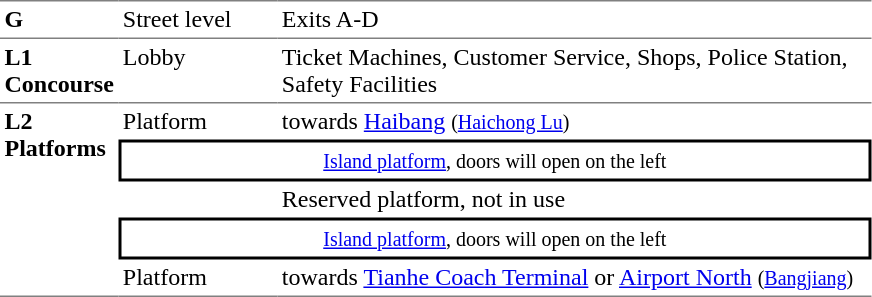<table table border=0 cellspacing=0 cellpadding=3>
<tr>
<td style="border-top:solid 1px gray;" width=50 valign=top><strong>G</strong></td>
<td style="border-top:solid 1px gray;" width=100 valign=top>Street level</td>
<td style="border-top:solid 1px gray;" width=390 valign=top>Exits A-D</td>
</tr>
<tr>
<td style="border-bottom:solid 1px gray; border-top:solid 1px gray;" valign=top width=50><strong>L1<br>Concourse</strong></td>
<td style="border-bottom:solid 1px gray; border-top:solid 1px gray;" valign=top width=100>Lobby</td>
<td style="border-bottom:solid 1px gray; border-top:solid 1px gray;" valign=top width=390>Ticket Machines, Customer Service, Shops, Police Station, Safety Facilities</td>
</tr>
<tr>
<td style="border-bottom:solid 1px gray;" rowspan=5 valign=top><strong>L2<br>Platforms</strong></td>
<td>Platform </td>
<td>  towards <a href='#'>Haibang</a> <small>(<a href='#'>Haichong Lu</a>)</small></td>
</tr>
<tr>
<td style="border-right:solid 2px black;border-left:solid 2px black;border-top:solid 2px black;border-bottom:solid 2px black;text-align:center;" colspan=2><small><a href='#'>Island platform</a>, doors will open on the left</small></td>
</tr>
<tr>
<td></td>
<td> Reserved platform, not in use</td>
</tr>
<tr>
<td style="border-right:solid 2px black;border-left:solid 2px black;border-top:solid 2px black;border-bottom:solid 2px black;text-align:center;" colspan=2><small><a href='#'>Island platform</a>, doors will open on the left</small></td>
</tr>
<tr>
<td style="border-bottom:solid 1px gray;">Platform </td>
<td style="border-bottom:solid 1px gray;"> towards <a href='#'>Tianhe Coach Terminal</a> or <a href='#'>Airport North</a> <small>(<a href='#'>Bangjiang</a>)</small> </td>
</tr>
</table>
